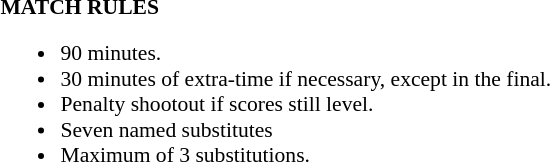<table width=100% style="font-size: 90%">
<tr>
<td width=50% valign=top><br><strong>MATCH RULES</strong><ul><li>90 minutes.</li><li>30 minutes of extra-time if necessary, except in the final.</li><li>Penalty shootout if scores still level.</li><li>Seven named substitutes</li><li>Maximum of 3 substitutions.</li></ul></td>
</tr>
</table>
